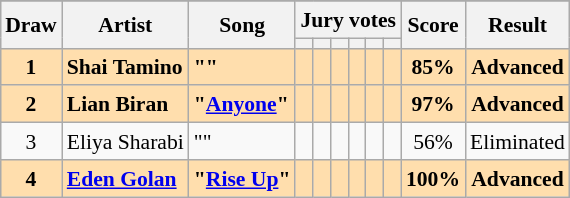<table class="sortable wikitable" style="margin: 1em auto 1em auto; text-align:center; font-size:90%; line-height:18px;">
<tr>
</tr>
<tr>
<th rowspan="2">Draw</th>
<th rowspan="2">Artist</th>
<th rowspan="2">Song</th>
<th colspan="6" class="unsortable">Jury votes</th>
<th rowspan="2">Score</th>
<th rowspan="2">Result</th>
</tr>
<tr>
<th class="unsortable"></th>
<th class="unsortable"></th>
<th class="unsortable"></th>
<th class="unsortable"></th>
<th class="unsortable"></th>
<th class="unsortable"></th>
</tr>
<tr style="font-weight:bold; background:navajowhite;">
<td>1</td>
<td align="left">Shai Tamino</td>
<td align="left">""</td>
<td></td>
<td></td>
<td></td>
<td></td>
<td></td>
<td></td>
<td>85%</td>
<td>Advanced</td>
</tr>
<tr style="font-weight:bold; background:navajowhite;">
<td>2</td>
<td align="left">Lian Biran</td>
<td align="left">"<a href='#'>Anyone</a>"</td>
<td></td>
<td></td>
<td></td>
<td></td>
<td></td>
<td></td>
<td>97%</td>
<td>Advanced</td>
</tr>
<tr>
<td>3</td>
<td align="left">Eliya Sharabi</td>
<td align="left">""</td>
<td></td>
<td></td>
<td></td>
<td></td>
<td></td>
<td></td>
<td>56%</td>
<td>Eliminated</td>
</tr>
<tr style="font-weight:bold; background:navajowhite;">
<td>4</td>
<td align="left"><a href='#'>Eden Golan</a></td>
<td align="left">"<a href='#'>Rise Up</a>"</td>
<td></td>
<td></td>
<td></td>
<td></td>
<td></td>
<td></td>
<td>100%</td>
<td>Advanced</td>
</tr>
</table>
